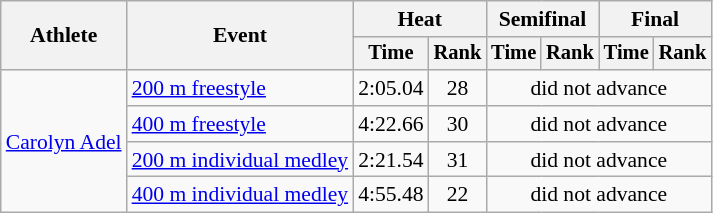<table class=wikitable style="font-size:90%">
<tr>
<th rowspan="2">Athlete</th>
<th rowspan="2">Event</th>
<th colspan="2">Heat</th>
<th colspan="2">Semifinal</th>
<th colspan="2">Final</th>
</tr>
<tr style="font-size:95%">
<th>Time</th>
<th>Rank</th>
<th>Time</th>
<th>Rank</th>
<th>Time</th>
<th>Rank</th>
</tr>
<tr align=center>
<td align=left rowspan=4><a href='#'>Carolyn Adel</a></td>
<td align=left><a href='#'>200 m freestyle</a></td>
<td>2:05.04</td>
<td>28</td>
<td colspan=4>did not advance</td>
</tr>
<tr align=center>
<td align=left><a href='#'>400 m freestyle</a></td>
<td>4:22.66</td>
<td>30</td>
<td colspan=4>did not advance</td>
</tr>
<tr align=center>
<td align=left><a href='#'>200 m individual medley</a></td>
<td>2:21.54</td>
<td>31</td>
<td colspan=4>did not advance</td>
</tr>
<tr align=center>
<td align=left><a href='#'>400 m individual medley</a></td>
<td>4:55.48</td>
<td>22</td>
<td colspan=4>did not advance</td>
</tr>
</table>
